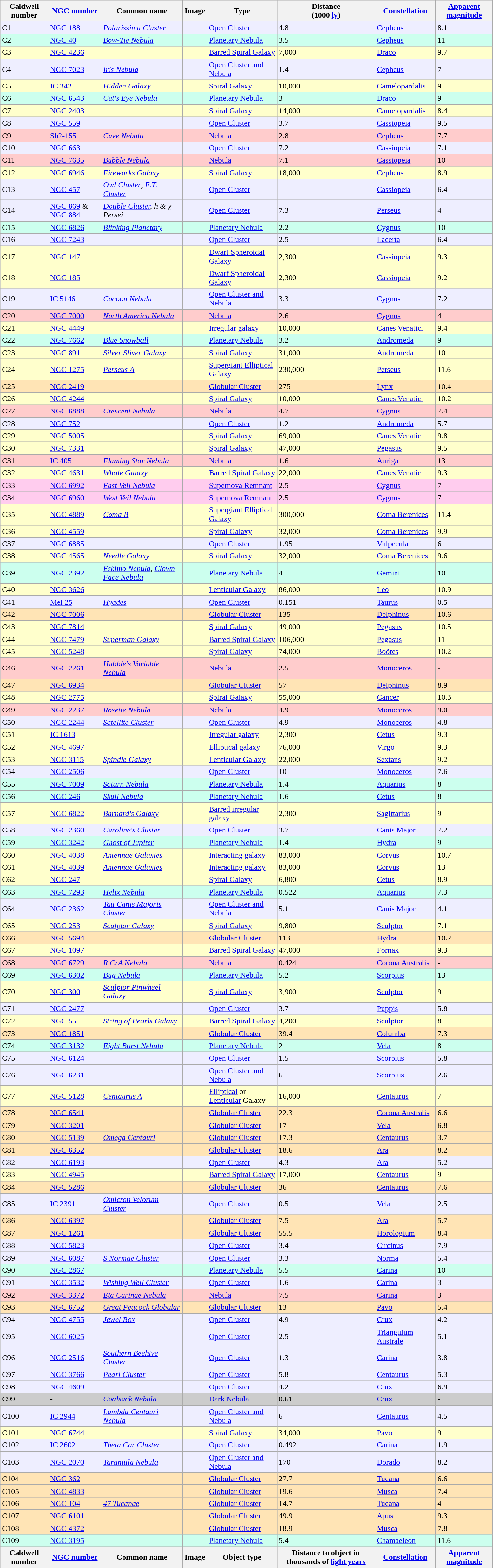<table class="wikitable sortable" style="width:80%;">
<tr>
<th>Caldwell number</th>
<th><a href='#'>NGC number</a></th>
<th>Common name</th>
<th class="unsortable">Image</th>
<th>Type</th>
<th>Distance<br>(1000 <a href='#'>ly</a>)</th>
<th><a href='#'>Constellation</a></th>
<th><a href='#'>Apparent magnitude</a></th>
</tr>
<tr style="background:#eeeeff;">
<td>C1</td>
<td><a href='#'>NGC 188</a></td>
<td><em><a href='#'>Polarissima Cluster</a></em></td>
<td style="text-align:center;"></td>
<td><a href='#'>Open Cluster</a></td>
<td>4.8</td>
<td><a href='#'>Cepheus</a></td>
<td>8.1</td>
</tr>
<tr style="background:#ccffee;">
<td>C2</td>
<td><a href='#'>NGC 40</a></td>
<td><em><a href='#'>Bow-Tie Nebula</a></em></td>
<td style="text-align:center;"></td>
<td><a href='#'>Planetary Nebula</a></td>
<td>3.5</td>
<td><a href='#'>Cepheus</a></td>
<td>11</td>
</tr>
<tr style="background:#ffffcc;">
<td>C3</td>
<td><a href='#'>NGC 4236</a></td>
<td> </td>
<td style="text-align:center;"></td>
<td><a href='#'>Barred Spiral Galaxy</a></td>
<td>7,000</td>
<td><a href='#'>Draco</a></td>
<td>9.7</td>
</tr>
<tr style="background:#eeeeff;">
<td>C4</td>
<td><a href='#'>NGC 7023</a></td>
<td><em><a href='#'>Iris Nebula</a></em></td>
<td style="text-align:center;"></td>
<td><a href='#'>Open Cluster and Nebula</a></td>
<td>1.4</td>
<td><a href='#'>Cepheus</a></td>
<td>7</td>
</tr>
<tr style="background:#ffffcc;">
<td>C5</td>
<td><a href='#'>IC 342</a></td>
<td><em><a href='#'>Hidden Galaxy</a></em></td>
<td style="text-align:center;"></td>
<td><a href='#'>Spiral Galaxy</a></td>
<td>10,000</td>
<td><a href='#'>Camelopardalis</a></td>
<td>9</td>
</tr>
<tr style="background:#ccffee;">
<td>C6</td>
<td><a href='#'>NGC 6543</a></td>
<td><em><a href='#'>Cat's Eye Nebula</a></em></td>
<td style="text-align:center;"></td>
<td><a href='#'>Planetary Nebula</a></td>
<td>3</td>
<td><a href='#'>Draco</a></td>
<td>9</td>
</tr>
<tr style="background:#ffffcc;">
<td>C7</td>
<td><a href='#'>NGC 2403</a></td>
<td> </td>
<td style="text-align:center;"></td>
<td><a href='#'>Spiral Galaxy</a></td>
<td>14,000</td>
<td><a href='#'>Camelopardalis</a></td>
<td>8.4</td>
</tr>
<tr style="background:#eeeeff;">
<td>C8</td>
<td><a href='#'>NGC 559</a></td>
<td> </td>
<td style="text-align:center;"></td>
<td><a href='#'>Open Cluster</a></td>
<td>3.7</td>
<td><a href='#'>Cassiopeia</a></td>
<td>9.5</td>
</tr>
<tr style="background:#ffcccc;">
<td>C9</td>
<td><a href='#'>Sh2-155</a></td>
<td><em><a href='#'>Cave Nebula</a></em></td>
<td style="text-align:center;"></td>
<td><a href='#'>Nebula</a></td>
<td>2.8</td>
<td><a href='#'>Cepheus</a></td>
<td>7.7</td>
</tr>
<tr style="background:#eeeeff;">
<td>C10</td>
<td><a href='#'>NGC 663</a></td>
<td> </td>
<td style="text-align:center;"></td>
<td><a href='#'>Open Cluster</a></td>
<td>7.2</td>
<td><a href='#'>Cassiopeia</a></td>
<td>7.1</td>
</tr>
<tr style="background:#ffcccc;">
<td>C11</td>
<td><a href='#'>NGC 7635</a></td>
<td><em><a href='#'>Bubble Nebula</a></em></td>
<td style="text-align:center;"></td>
<td><a href='#'>Nebula</a></td>
<td>7.1</td>
<td><a href='#'>Cassiopeia</a></td>
<td>10</td>
</tr>
<tr style="background:#ffffcc;">
<td>C12</td>
<td><a href='#'>NGC 6946</a></td>
<td><em><a href='#'>Fireworks Galaxy</a></em></td>
<td style="text-align:center;"></td>
<td><a href='#'>Spiral Galaxy</a></td>
<td>18,000</td>
<td><a href='#'>Cepheus</a></td>
<td>8.9</td>
</tr>
<tr style="background:#eeeeff;">
<td>C13</td>
<td><a href='#'>NGC 457</a></td>
<td><em><a href='#'>Owl Cluster</a></em>, <em><a href='#'>E.T. Cluster</a></em></td>
<td style="text-align:center;"></td>
<td><a href='#'>Open Cluster</a></td>
<td>-</td>
<td><a href='#'>Cassiopeia</a></td>
<td>6.4</td>
</tr>
<tr style="background:#eeeeff;">
<td>C14</td>
<td><a href='#'>NGC 869</a> & <a href='#'>NGC 884</a></td>
<td><em><a href='#'>Double Cluster</a>, h & χ Persei</em></td>
<td style="text-align:center;"></td>
<td><a href='#'>Open Cluster</a></td>
<td>7.3</td>
<td><a href='#'>Perseus</a></td>
<td>4</td>
</tr>
<tr style="background:#ccffee;">
<td>C15</td>
<td><a href='#'>NGC 6826</a></td>
<td><em><a href='#'>Blinking Planetary</a></em></td>
<td style="text-align:center;"></td>
<td><a href='#'>Planetary Nebula</a></td>
<td>2.2</td>
<td><a href='#'>Cygnus</a></td>
<td>10</td>
</tr>
<tr style="background:#eeeeff;">
<td>C16</td>
<td><a href='#'>NGC 7243</a></td>
<td> </td>
<td style="text-align:center;"></td>
<td><a href='#'>Open Cluster</a></td>
<td>2.5</td>
<td><a href='#'>Lacerta</a></td>
<td>6.4</td>
</tr>
<tr style="background:#ffffcc;">
<td>C17</td>
<td><a href='#'>NGC 147</a></td>
<td> </td>
<td style="text-align:center;"></td>
<td><a href='#'>Dwarf Spheroidal Galaxy</a></td>
<td>2,300</td>
<td><a href='#'>Cassiopeia</a></td>
<td>9.3</td>
</tr>
<tr style="background:#ffffcc;">
<td>C18</td>
<td><a href='#'>NGC 185</a></td>
<td> </td>
<td style="text-align:center;"></td>
<td><a href='#'>Dwarf Spheroidal Galaxy</a></td>
<td>2,300</td>
<td><a href='#'>Cassiopeia</a></td>
<td>9.2</td>
</tr>
<tr style="background:#eeeeff;">
<td>C19</td>
<td><a href='#'>IC 5146</a></td>
<td><em><a href='#'>Cocoon Nebula</a></em></td>
<td style="text-align:center;"></td>
<td><a href='#'>Open Cluster and Nebula</a></td>
<td>3.3</td>
<td><a href='#'>Cygnus</a></td>
<td>7.2</td>
</tr>
<tr style="background:#ffcccc;">
<td>C20</td>
<td><a href='#'>NGC 7000</a></td>
<td><em><a href='#'>North America Nebula</a></em></td>
<td style="text-align:center;"></td>
<td><a href='#'>Nebula</a></td>
<td>2.6</td>
<td><a href='#'>Cygnus</a></td>
<td>4</td>
</tr>
<tr style="background:#ffffcc;">
<td>C21</td>
<td><a href='#'>NGC 4449</a></td>
<td> </td>
<td style="text-align:center;"></td>
<td><a href='#'>Irregular galaxy</a></td>
<td>10,000</td>
<td><a href='#'>Canes Venatici</a></td>
<td>9.4</td>
</tr>
<tr style="background:#ccffee;">
<td>C22</td>
<td><a href='#'>NGC 7662</a></td>
<td><em><a href='#'>Blue Snowball</a></em></td>
<td style="text-align:center;"></td>
<td><a href='#'>Planetary Nebula</a></td>
<td>3.2</td>
<td><a href='#'>Andromeda</a></td>
<td>9</td>
</tr>
<tr style="background:#ffffcc;">
<td>C23</td>
<td><a href='#'>NGC 891</a></td>
<td><em><a href='#'>Silver Sliver Galaxy</a></em></td>
<td style="text-align:center;"></td>
<td><a href='#'>Spiral Galaxy</a></td>
<td>31,000</td>
<td><a href='#'>Andromeda</a></td>
<td>10</td>
</tr>
<tr style="background:#ffffcc;">
<td>C24</td>
<td><a href='#'>NGC 1275</a></td>
<td><em><a href='#'>Perseus A</a></em></td>
<td style="text-align:center;"></td>
<td><a href='#'>Supergiant Elliptical Galaxy</a></td>
<td>230,000</td>
<td><a href='#'>Perseus</a></td>
<td>11.6</td>
</tr>
<tr style="background:#ffe4b5;">
<td>C25</td>
<td><a href='#'>NGC 2419</a></td>
<td> </td>
<td style="text-align:center;"></td>
<td><a href='#'>Globular Cluster</a></td>
<td>275</td>
<td><a href='#'>Lynx</a></td>
<td>10.4</td>
</tr>
<tr style="background:#ffffcc;">
<td>C26</td>
<td><a href='#'>NGC 4244</a></td>
<td> </td>
<td style="text-align:center;"></td>
<td><a href='#'>Spiral Galaxy</a></td>
<td>10,000</td>
<td><a href='#'>Canes Venatici</a></td>
<td>10.2</td>
</tr>
<tr style="background:#ffcccc;">
<td>C27</td>
<td><a href='#'>NGC 6888</a></td>
<td><em><a href='#'>Crescent Nebula</a></em></td>
<td style="text-align:center;"></td>
<td><a href='#'>Nebula</a></td>
<td>4.7</td>
<td><a href='#'>Cygnus</a></td>
<td>7.4</td>
</tr>
<tr style="background:#eeeeff;">
<td>C28</td>
<td><a href='#'>NGC 752</a></td>
<td> </td>
<td style="text-align:center;"></td>
<td><a href='#'>Open Cluster</a></td>
<td>1.2</td>
<td><a href='#'>Andromeda</a></td>
<td>5.7</td>
</tr>
<tr style="background:#ffffcc;">
<td>C29</td>
<td><a href='#'>NGC 5005</a></td>
<td> </td>
<td style="text-align:center;"></td>
<td><a href='#'>Spiral Galaxy</a></td>
<td>69,000</td>
<td><a href='#'>Canes Venatici</a></td>
<td>9.8</td>
</tr>
<tr style="background:#ffffcc;">
<td>C30</td>
<td><a href='#'>NGC 7331</a></td>
<td> </td>
<td style="text-align:center;"></td>
<td><a href='#'>Spiral Galaxy</a></td>
<td>47,000</td>
<td><a href='#'>Pegasus</a></td>
<td>9.5</td>
</tr>
<tr style="background:#ffcccc;">
<td>C31</td>
<td><a href='#'>IC 405</a></td>
<td><em><a href='#'>Flaming Star Nebula</a></em></td>
<td style="text-align:center;"></td>
<td><a href='#'>Nebula</a></td>
<td>1.6</td>
<td><a href='#'>Auriga</a></td>
<td>13</td>
</tr>
<tr style="background:#ffffcc;">
<td>C32</td>
<td><a href='#'>NGC 4631</a></td>
<td><em><a href='#'>Whale Galaxy</a></em></td>
<td style="text-align:center;"></td>
<td><a href='#'>Barred Spiral Galaxy</a></td>
<td>22,000</td>
<td><a href='#'>Canes Venatici</a></td>
<td>9.3</td>
</tr>
<tr style="background:#ffccee;">
<td>C33</td>
<td><a href='#'>NGC 6992</a></td>
<td><em><a href='#'>East Veil Nebula</a></em></td>
<td style="text-align:center;"></td>
<td><a href='#'>Supernova Remnant</a></td>
<td>2.5</td>
<td><a href='#'>Cygnus</a></td>
<td>7</td>
</tr>
<tr style="background:#ffccee;">
<td>C34</td>
<td><a href='#'>NGC 6960</a></td>
<td><em><a href='#'>West Veil Nebula</a></em></td>
<td style="text-align:center;"></td>
<td><a href='#'>Supernova Remnant</a></td>
<td>2.5</td>
<td><a href='#'>Cygnus</a></td>
<td>7</td>
</tr>
<tr style="background:#ffffcc;">
<td>C35</td>
<td><a href='#'>NGC 4889</a></td>
<td><em><a href='#'>Coma B</a></em></td>
<td style="text-align:center;"></td>
<td><a href='#'>Supergiant Elliptical Galaxy</a></td>
<td>300,000</td>
<td><a href='#'>Coma Berenices</a></td>
<td>11.4</td>
</tr>
<tr style="background:#ffffcc;">
<td>C36</td>
<td><a href='#'>NGC 4559</a></td>
<td> </td>
<td style="text-align:center;"></td>
<td><a href='#'>Spiral Galaxy</a></td>
<td>32,000</td>
<td><a href='#'>Coma Berenices</a></td>
<td>9.9</td>
</tr>
<tr style="background:#eeeeff;">
<td>C37</td>
<td><a href='#'>NGC 6885</a></td>
<td> </td>
<td style="text-align:center;"></td>
<td><a href='#'>Open Cluster</a></td>
<td>1.95</td>
<td><a href='#'>Vulpecula</a></td>
<td>6</td>
</tr>
<tr style="background:#ffffcc;">
<td>C38</td>
<td><a href='#'>NGC 4565</a></td>
<td><em><a href='#'>Needle Galaxy</a></em></td>
<td style="text-align:center;"></td>
<td><a href='#'>Spiral Galaxy</a></td>
<td>32,000</td>
<td><a href='#'>Coma Berenices</a></td>
<td>9.6</td>
</tr>
<tr style="background:#ccffee;">
<td>C39</td>
<td><a href='#'>NGC 2392</a></td>
<td><em><a href='#'>Eskimo Nebula</a></em>, <em><a href='#'>Clown Face Nebula</a></em></td>
<td style="text-align:center;"></td>
<td><a href='#'>Planetary Nebula</a></td>
<td>4</td>
<td><a href='#'>Gemini</a></td>
<td>10</td>
</tr>
<tr style="background:#ffffcc;">
<td>C40</td>
<td><a href='#'>NGC 3626</a></td>
<td style="text-align:center;"></td>
<td></td>
<td><a href='#'>Lenticular Galaxy</a></td>
<td>86,000</td>
<td><a href='#'>Leo</a></td>
<td>10.9</td>
</tr>
<tr style="background:#eeeeff;" |>
<td>C41</td>
<td><a href='#'>Mel 25</a></td>
<td><em><a href='#'>Hyades</a></em></td>
<td style="text-align:center;"></td>
<td><a href='#'>Open Cluster</a></td>
<td>0.151</td>
<td><a href='#'>Taurus</a></td>
<td>0.5</td>
</tr>
<tr style="background:#ffe4b5;">
<td>C42</td>
<td><a href='#'>NGC 7006</a></td>
<td> </td>
<td style="text-align:center;"></td>
<td><a href='#'>Globular Cluster</a></td>
<td>135</td>
<td><a href='#'>Delphinus</a></td>
<td>10.6</td>
</tr>
<tr style="background:#ffffcc;">
<td>C43</td>
<td><a href='#'>NGC 7814</a></td>
<td> </td>
<td style="text-align:center;"></td>
<td><a href='#'>Spiral Galaxy</a></td>
<td>49,000</td>
<td><a href='#'>Pegasus</a></td>
<td>10.5</td>
</tr>
<tr style="background:#ffffcc;">
<td>C44</td>
<td><a href='#'>NGC 7479</a></td>
<td><em><a href='#'>Superman Galaxy</a></em></td>
<td style="text-align:center;"></td>
<td><a href='#'>Barred Spiral Galaxy</a></td>
<td>106,000</td>
<td><a href='#'>Pegasus</a></td>
<td>11</td>
</tr>
<tr style="background:#ffffcc;">
<td>C45</td>
<td><a href='#'>NGC 5248</a></td>
<td> </td>
<td style="text-align:center;"></td>
<td><a href='#'>Spiral Galaxy</a></td>
<td>74,000</td>
<td><a href='#'>Boötes</a></td>
<td>10.2</td>
</tr>
<tr style="background:#ffcccc;">
<td>C46</td>
<td><a href='#'>NGC 2261</a></td>
<td><em><a href='#'>Hubble's Variable Nebula</a></em></td>
<td style="text-align:center;"></td>
<td><a href='#'>Nebula</a></td>
<td>2.5</td>
<td><a href='#'>Monoceros</a></td>
<td>-</td>
</tr>
<tr style="background:#ffe4b5;">
<td>C47</td>
<td><a href='#'>NGC 6934</a></td>
<td> </td>
<td style="text-align:center;"></td>
<td><a href='#'>Globular Cluster</a></td>
<td>57</td>
<td><a href='#'>Delphinus</a></td>
<td>8.9</td>
</tr>
<tr style="background:#ffffcc;">
<td>C48</td>
<td><a href='#'>NGC 2775</a></td>
<td> </td>
<td style="text-align:center;"></td>
<td><a href='#'>Spiral Galaxy</a></td>
<td>55,000</td>
<td><a href='#'>Cancer</a></td>
<td>10.3</td>
</tr>
<tr style="background:#ffcccc;">
<td>C49</td>
<td><a href='#'>NGC 2237</a></td>
<td><em><a href='#'>Rosette Nebula</a></em></td>
<td style="text-align:center;"></td>
<td><a href='#'>Nebula</a></td>
<td>4.9</td>
<td><a href='#'>Monoceros</a></td>
<td>9.0</td>
</tr>
<tr style="background:#eeeeff;">
<td>C50</td>
<td><a href='#'>NGC 2244</a></td>
<td><em><a href='#'>Satellite Cluster</a></em></td>
<td style="text-align:center;"></td>
<td><a href='#'>Open Cluster</a></td>
<td>4.9</td>
<td><a href='#'>Monoceros</a></td>
<td>4.8</td>
</tr>
<tr style="background:#ffffcc;">
<td>C51</td>
<td><a href='#'>IC 1613</a></td>
<td> </td>
<td style="text-align:center;"></td>
<td><a href='#'>Irregular galaxy</a></td>
<td>2,300</td>
<td><a href='#'>Cetus</a></td>
<td>9.3</td>
</tr>
<tr style="background:#ffffcc;">
<td>C52</td>
<td><a href='#'>NGC 4697</a></td>
<td> </td>
<td style="!text-align:center;"><br></td>
<td><a href='#'>Elliptical galaxy</a></td>
<td>76,000</td>
<td><a href='#'>Virgo</a></td>
<td>9.3</td>
</tr>
<tr style="background:#ffffcc;">
<td>C53</td>
<td><a href='#'>NGC 3115</a></td>
<td><em><a href='#'>Spindle Galaxy</a></em></td>
<td style="text-align:center;"></td>
<td><a href='#'>Lenticular Galaxy</a></td>
<td>22,000</td>
<td><a href='#'>Sextans</a></td>
<td>9.2</td>
</tr>
<tr style="background:#eeeeff;">
<td>C54</td>
<td><a href='#'>NGC 2506</a></td>
<td> </td>
<td style="text-align:center;"></td>
<td><a href='#'>Open Cluster</a></td>
<td>10</td>
<td><a href='#'>Monoceros</a></td>
<td>7.6</td>
</tr>
<tr style="background:#ccffee;">
<td>C55</td>
<td><a href='#'>NGC 7009</a></td>
<td><em><a href='#'>Saturn Nebula</a></em></td>
<td style="text-align:center;"></td>
<td><a href='#'>Planetary Nebula</a></td>
<td>1.4</td>
<td><a href='#'>Aquarius</a></td>
<td>8</td>
</tr>
<tr style="background:#ccffee;">
<td>C56</td>
<td><a href='#'>NGC 246</a></td>
<td><em><a href='#'>Skull Nebula</a></em></td>
<td style="text-align:center;"></td>
<td><a href='#'>Planetary Nebula</a></td>
<td>1.6</td>
<td><a href='#'>Cetus</a></td>
<td>8</td>
</tr>
<tr style="background:#ffffcc;">
<td>C57</td>
<td><a href='#'>NGC 6822</a></td>
<td><em><a href='#'>Barnard's Galaxy</a></em></td>
<td style="text-align:center;"></td>
<td><a href='#'>Barred irregular galaxy</a></td>
<td>2,300</td>
<td><a href='#'>Sagittarius</a></td>
<td>9</td>
</tr>
<tr style="background:#eeeeff;">
<td>C58</td>
<td><a href='#'>NGC 2360</a></td>
<td><em><a href='#'>Caroline's Cluster</a></em></td>
<td style="text-align:center;"></td>
<td><a href='#'>Open Cluster</a></td>
<td>3.7</td>
<td><a href='#'>Canis Major</a></td>
<td>7.2</td>
</tr>
<tr style="background:#ccffee;">
<td>C59</td>
<td><a href='#'>NGC 3242</a></td>
<td><em><a href='#'>Ghost of Jupiter</a></em></td>
<td style="text-align:center;"></td>
<td><a href='#'>Planetary Nebula</a></td>
<td>1.4</td>
<td><a href='#'>Hydra</a></td>
<td>9</td>
</tr>
<tr style="background:#ffffcc;">
<td>C60</td>
<td><a href='#'>NGC 4038</a></td>
<td><em><a href='#'>Antennae Galaxies</a></em></td>
<td style="text-align:center;"></td>
<td><a href='#'>Interacting galaxy</a></td>
<td>83,000</td>
<td><a href='#'>Corvus</a></td>
<td>10.7</td>
</tr>
<tr style="background:#ffffcc;">
<td>C61</td>
<td><a href='#'>NGC 4039</a></td>
<td><em><a href='#'>Antennae Galaxies</a></em></td>
<td style="text-align:center;"></td>
<td><a href='#'>Interacting galaxy</a></td>
<td>83,000</td>
<td><a href='#'>Corvus</a></td>
<td>13</td>
</tr>
<tr style="background:#ffffcc;">
<td>C62</td>
<td><a href='#'>NGC 247</a></td>
<td> </td>
<td style="text-align:center;"></td>
<td><a href='#'>Spiral Galaxy</a></td>
<td>6,800</td>
<td><a href='#'>Cetus</a></td>
<td>8.9</td>
</tr>
<tr style="background:#ccffee;">
<td>C63</td>
<td><a href='#'>NGC 7293</a></td>
<td><em><a href='#'>Helix Nebula</a></em></td>
<td style="text-align:center;"></td>
<td><a href='#'>Planetary Nebula</a></td>
<td>0.522</td>
<td><a href='#'>Aquarius</a></td>
<td>7.3</td>
</tr>
<tr style="background:#eeeeff;">
<td>C64</td>
<td><a href='#'>NGC 2362</a></td>
<td><em><a href='#'>Tau Canis Majoris Cluster</a></em></td>
<td style="text-align:center;"></td>
<td><a href='#'>Open Cluster and Nebula</a></td>
<td>5.1</td>
<td><a href='#'>Canis Major</a></td>
<td>4.1</td>
</tr>
<tr style="background:#ffffcc;">
<td>C65</td>
<td><a href='#'>NGC 253</a></td>
<td><em><a href='#'>Sculptor Galaxy</a></em></td>
<td style="text-align:center;"></td>
<td><a href='#'>Spiral Galaxy</a></td>
<td>9,800</td>
<td><a href='#'>Sculptor</a></td>
<td>7.1</td>
</tr>
<tr style="background:#ffe4b5;">
<td>C66</td>
<td><a href='#'>NGC 5694</a></td>
<td> </td>
<td style="text-align:center;"></td>
<td><a href='#'>Globular Cluster</a></td>
<td>113</td>
<td><a href='#'>Hydra</a></td>
<td>10.2</td>
</tr>
<tr style="background:#ffffcc;">
<td>C67</td>
<td><a href='#'>NGC 1097</a></td>
<td> </td>
<td style="text-align:center;"></td>
<td><a href='#'>Barred Spiral Galaxy</a></td>
<td>47,000</td>
<td><a href='#'>Fornax</a></td>
<td>9.3</td>
</tr>
<tr style="background:#ffcccc;">
<td>C68</td>
<td><a href='#'>NGC 6729</a></td>
<td><em><a href='#'>R CrA Nebula</a></em></td>
<td style="text-align:center;"></td>
<td><a href='#'>Nebula</a></td>
<td>0.424</td>
<td><a href='#'>Corona Australis</a></td>
<td>-</td>
</tr>
<tr style="background:#ccffee;">
<td>C69</td>
<td><a href='#'>NGC 6302</a></td>
<td><em><a href='#'>Bug Nebula</a></em></td>
<td style="text-align:center;"></td>
<td><a href='#'>Planetary Nebula</a></td>
<td>5.2</td>
<td><a href='#'>Scorpius</a></td>
<td>13</td>
</tr>
<tr style="background:#ffffcc;">
<td>C70</td>
<td><a href='#'>NGC 300</a></td>
<td><em><a href='#'>Sculptor Pinwheel Galaxy</a></em></td>
<td style="text-align:center;"></td>
<td><a href='#'>Spiral Galaxy</a></td>
<td>3,900</td>
<td><a href='#'>Sculptor</a></td>
<td>9</td>
</tr>
<tr style="background:#eeeeff;">
<td>C71</td>
<td><a href='#'>NGC 2477</a></td>
<td> </td>
<td style="text-align:center;"></td>
<td><a href='#'>Open Cluster</a></td>
<td>3.7</td>
<td><a href='#'>Puppis</a></td>
<td>5.8</td>
</tr>
<tr style="background:#ffffcc;">
<td>C72</td>
<td><a href='#'>NGC 55</a></td>
<td><em><a href='#'>String of Pearls Galaxy</a></em></td>
<td style="text-align:center;"></td>
<td><a href='#'>Barred Spiral Galaxy</a></td>
<td>4,200</td>
<td><a href='#'>Sculptor</a></td>
<td>8</td>
</tr>
<tr style="background:#ffe4b5;">
<td>C73</td>
<td><a href='#'>NGC 1851</a></td>
<td> </td>
<td style="text-align:center;"></td>
<td><a href='#'>Globular Cluster</a></td>
<td>39.4</td>
<td><a href='#'>Columba</a></td>
<td>7.3</td>
</tr>
<tr style="background:#ccffee;">
<td>C74</td>
<td><a href='#'>NGC 3132</a></td>
<td><em><a href='#'>Eight Burst Nebula</a></em></td>
<td style="text-align:center;"></td>
<td><a href='#'>Planetary Nebula</a></td>
<td>2</td>
<td><a href='#'>Vela</a></td>
<td>8</td>
</tr>
<tr style="background:#eeeeff;">
<td>C75</td>
<td><a href='#'>NGC 6124</a></td>
<td> </td>
<td style="text-align:center;"></td>
<td><a href='#'>Open Cluster</a></td>
<td>1.5</td>
<td><a href='#'>Scorpius</a></td>
<td>5.8</td>
</tr>
<tr style="background:#eeeeff;">
<td>C76</td>
<td><a href='#'>NGC 6231</a></td>
<td> </td>
<td style="text-align:center;"></td>
<td><a href='#'>Open Cluster and Nebula</a></td>
<td>6</td>
<td><a href='#'>Scorpius</a></td>
<td>2.6</td>
</tr>
<tr style="background:#ffffcc;">
<td>C77</td>
<td><a href='#'>NGC 5128</a></td>
<td><em><a href='#'>Centaurus A</a></em></td>
<td style="text-align:center;"></td>
<td><a href='#'>Elliptical</a> or <a href='#'>Lenticular</a> Galaxy</td>
<td>16,000</td>
<td><a href='#'>Centaurus</a></td>
<td>7</td>
</tr>
<tr style="background:#ffe4b5;">
<td>C78</td>
<td><a href='#'>NGC 6541</a></td>
<td> </td>
<td style="text-align:center;"></td>
<td><a href='#'>Globular Cluster</a></td>
<td>22.3</td>
<td><a href='#'>Corona Australis</a></td>
<td>6.6</td>
</tr>
<tr style="background:#ffe4b5;">
<td>C79</td>
<td><a href='#'>NGC 3201</a></td>
<td> </td>
<td style="text-align:center;"></td>
<td><a href='#'>Globular Cluster</a></td>
<td>17</td>
<td><a href='#'>Vela</a></td>
<td>6.8</td>
</tr>
<tr style="background:#ffe4b5;">
<td>C80</td>
<td><a href='#'>NGC 5139</a></td>
<td><em><a href='#'>Omega Centauri</a></em></td>
<td style="text-align:center;"></td>
<td><a href='#'>Globular Cluster</a></td>
<td>17.3</td>
<td><a href='#'>Centaurus</a></td>
<td>3.7</td>
</tr>
<tr style="background:#ffe4b5;">
<td>C81</td>
<td><a href='#'>NGC 6352</a></td>
<td> </td>
<td style="text-align:center;"></td>
<td><a href='#'>Globular Cluster</a></td>
<td>18.6</td>
<td><a href='#'>Ara</a></td>
<td>8.2</td>
</tr>
<tr style="background:#eeeeff;">
<td>C82</td>
<td><a href='#'>NGC 6193</a></td>
<td> </td>
<td style="text-align:center;"></td>
<td><a href='#'>Open Cluster</a></td>
<td>4.3</td>
<td><a href='#'>Ara</a></td>
<td>5.2</td>
</tr>
<tr style="background:#ffffcc;">
<td>C83</td>
<td><a href='#'>NGC 4945</a></td>
<td> </td>
<td style="text-align:center;"></td>
<td><a href='#'>Barred Spiral Galaxy</a></td>
<td>17,000</td>
<td><a href='#'>Centaurus</a></td>
<td>9</td>
</tr>
<tr style="background:#ffe4b5;">
<td>C84</td>
<td><a href='#'>NGC 5286</a></td>
<td> </td>
<td style="text-align:center;"></td>
<td><a href='#'>Globular Cluster</a></td>
<td>36</td>
<td><a href='#'>Centaurus</a></td>
<td>7.6</td>
</tr>
<tr style="background:#eeeeff;">
<td>C85</td>
<td><a href='#'>IC 2391</a></td>
<td><em><a href='#'>Omicron Velorum Cluster</a></em></td>
<td style="text-align:center;"></td>
<td><a href='#'>Open Cluster</a></td>
<td>0.5</td>
<td><a href='#'>Vela</a></td>
<td>2.5</td>
</tr>
<tr style="background:#ffe4b5;">
<td>C86</td>
<td><a href='#'>NGC 6397</a></td>
<td> </td>
<td style="text-align:center;"></td>
<td><a href='#'>Globular Cluster</a></td>
<td>7.5</td>
<td><a href='#'>Ara</a></td>
<td>5.7</td>
</tr>
<tr style="background:#ffe4b5;">
<td>C87</td>
<td><a href='#'>NGC 1261</a></td>
<td> </td>
<td style="text-align:center;"></td>
<td><a href='#'>Globular Cluster</a></td>
<td>55.5</td>
<td><a href='#'>Horologium</a></td>
<td>8.4</td>
</tr>
<tr style="background:#eeeeff;">
<td>C88</td>
<td><a href='#'>NGC 5823</a></td>
<td> </td>
<td style="text-align:center;"></td>
<td><a href='#'>Open Cluster</a></td>
<td>3.4</td>
<td><a href='#'>Circinus</a></td>
<td>7.9</td>
</tr>
<tr style="background:#eeeeff;">
<td>C89</td>
<td><a href='#'>NGC 6087</a></td>
<td><em><a href='#'>S Normae Cluster</a></em></td>
<td style="text-align:center;"></td>
<td><a href='#'>Open Cluster</a></td>
<td>3.3</td>
<td><a href='#'>Norma</a></td>
<td>5.4</td>
</tr>
<tr style="background:#ccffee;">
<td>C90</td>
<td><a href='#'>NGC 2867</a></td>
<td> </td>
<td style="text-align:center;"></td>
<td><a href='#'>Planetary Nebula</a></td>
<td>5.5</td>
<td><a href='#'>Carina</a></td>
<td>10</td>
</tr>
<tr style="background:#eeeeff;">
<td>C91</td>
<td><a href='#'>NGC 3532</a></td>
<td><em><a href='#'>Wishing Well Cluster</a></em></td>
<td style="text-align:center;"></td>
<td><a href='#'>Open Cluster</a></td>
<td>1.6</td>
<td><a href='#'>Carina</a></td>
<td>3</td>
</tr>
<tr style="background:#ffcccc;">
<td>C92</td>
<td><a href='#'>NGC 3372</a></td>
<td><em><a href='#'>Eta Carinae Nebula</a></em></td>
<td style="text-align:center;"></td>
<td><a href='#'>Nebula</a></td>
<td>7.5</td>
<td><a href='#'>Carina</a></td>
<td>3</td>
</tr>
<tr style="background:#ffe4b5;">
<td>C93</td>
<td><a href='#'>NGC 6752</a></td>
<td><em><a href='#'>Great Peacock Globular</a></em></td>
<td style="text-align:center;"></td>
<td><a href='#'>Globular Cluster</a></td>
<td>13</td>
<td><a href='#'>Pavo</a></td>
<td>5.4</td>
</tr>
<tr style="background:#eeeeff;">
<td>C94</td>
<td><a href='#'>NGC 4755</a></td>
<td><em><a href='#'>Jewel Box</a></em></td>
<td style="text-align:center;"></td>
<td><a href='#'>Open Cluster</a></td>
<td>4.9</td>
<td><a href='#'>Crux</a></td>
<td>4.2</td>
</tr>
<tr style="background:#eeeeff;">
<td>C95</td>
<td><a href='#'>NGC 6025</a></td>
<td> </td>
<td style="text-align:center;"></td>
<td><a href='#'>Open Cluster</a></td>
<td>2.5</td>
<td><a href='#'>Triangulum Australe</a></td>
<td>5.1</td>
</tr>
<tr style="background:#eeeeff;">
<td>C96</td>
<td><a href='#'>NGC 2516</a></td>
<td><em><a href='#'>Southern Beehive Cluster</a></em></td>
<td style="text-align:center;"></td>
<td><a href='#'>Open Cluster</a></td>
<td>1.3</td>
<td><a href='#'>Carina</a></td>
<td>3.8</td>
</tr>
<tr style="background:#eeeeff;">
<td>C97</td>
<td><a href='#'>NGC 3766</a></td>
<td><em><a href='#'>Pearl Cluster</a></em></td>
<td style="text-align:center;"></td>
<td><a href='#'>Open Cluster</a></td>
<td>5.8</td>
<td><a href='#'>Centaurus</a></td>
<td>5.3</td>
</tr>
<tr style="background:#eeeeff;">
<td>C98</td>
<td><a href='#'>NGC 4609</a></td>
<td> </td>
<td style="text-align:center;"></td>
<td><a href='#'>Open Cluster</a></td>
<td>4.2</td>
<td><a href='#'>Crux</a></td>
<td>6.9</td>
</tr>
<tr style="background:#cccccc;">
<td>C99</td>
<td>-</td>
<td><em><a href='#'>Coalsack Nebula</a></em></td>
<td style="text-align:center;"></td>
<td><a href='#'>Dark Nebula</a></td>
<td>0.61</td>
<td><a href='#'>Crux</a></td>
<td>-</td>
</tr>
<tr style="background:#eeeeff;">
<td>C100</td>
<td><a href='#'>IC 2944</a></td>
<td><em><a href='#'>Lambda Centauri Nebula</a></em></td>
<td style="text-align:center;"></td>
<td><a href='#'>Open Cluster and Nebula</a></td>
<td>6</td>
<td><a href='#'>Centaurus</a></td>
<td>4.5</td>
</tr>
<tr style="background:#ffffcc;">
<td>C101</td>
<td><a href='#'>NGC 6744</a></td>
<td> </td>
<td style="text-align:center;"></td>
<td><a href='#'>Spiral Galaxy</a></td>
<td>34,000</td>
<td><a href='#'>Pavo</a></td>
<td>9</td>
</tr>
<tr style="background:#eeeeff;">
<td>C102</td>
<td><a href='#'>IC 2602</a></td>
<td><em><a href='#'>Theta Car Cluster</a></em></td>
<td style="text-align:center;"></td>
<td><a href='#'>Open Cluster</a></td>
<td>0.492</td>
<td><a href='#'>Carina</a></td>
<td>1.9</td>
</tr>
<tr style="background:#eeeeff;">
<td>C103</td>
<td><a href='#'>NGC 2070</a></td>
<td><em><a href='#'>Tarantula Nebula</a></em></td>
<td style="text-align:center;"></td>
<td><a href='#'>Open Cluster and Nebula</a></td>
<td>170</td>
<td><a href='#'>Dorado</a></td>
<td>8.2</td>
</tr>
<tr style="background:#ffe4b5;">
<td>C104</td>
<td><a href='#'>NGC 362</a></td>
<td> </td>
<td style="text-align:center;"></td>
<td><a href='#'>Globular Cluster</a></td>
<td>27.7</td>
<td><a href='#'>Tucana</a></td>
<td>6.6</td>
</tr>
<tr style="background:#ffe4b5;">
<td>C105</td>
<td><a href='#'>NGC 4833</a></td>
<td> </td>
<td style="text-align:center;"></td>
<td><a href='#'>Globular Cluster</a></td>
<td>19.6</td>
<td><a href='#'>Musca</a></td>
<td>7.4</td>
</tr>
<tr style="background:#ffe4b5;">
<td>C106</td>
<td><a href='#'>NGC 104</a></td>
<td><em><a href='#'>47 Tucanae</a></em></td>
<td style="text-align:center;"></td>
<td><a href='#'>Globular Cluster</a></td>
<td>14.7</td>
<td><a href='#'>Tucana</a></td>
<td>4</td>
</tr>
<tr style="background:#ffe4b5;">
<td>C107</td>
<td><a href='#'>NGC 6101</a></td>
<td> </td>
<td style="text-align:center;"></td>
<td><a href='#'>Globular Cluster</a></td>
<td>49.9</td>
<td><a href='#'>Apus</a></td>
<td>9.3</td>
</tr>
<tr style="background:#ffe4b5;">
<td>C108</td>
<td><a href='#'>NGC 4372</a></td>
<td> </td>
<td style="text-align:center;"></td>
<td><a href='#'>Globular Cluster</a></td>
<td>18.9</td>
<td><a href='#'>Musca</a></td>
<td>7.8</td>
</tr>
<tr style="background:#ccffee;">
<td>C109</td>
<td><a href='#'>NGC 3195</a></td>
<td> </td>
<td style="text-align:center;"></td>
<td><a href='#'>Planetary Nebula</a></td>
<td>5.4</td>
<td><a href='#'>Chamaeleon</a></td>
<td>11.6</td>
</tr>
<tr class="sortbottom">
<th>Caldwell number</th>
<th><a href='#'>NGC number</a></th>
<th>Common name</th>
<th class="unsortable">Image</th>
<th>Object type</th>
<th>Distance to object in thousands of <a href='#'>light years</a></th>
<th><a href='#'>Constellation</a></th>
<th><a href='#'>Apparent magnitude</a></th>
</tr>
</table>
